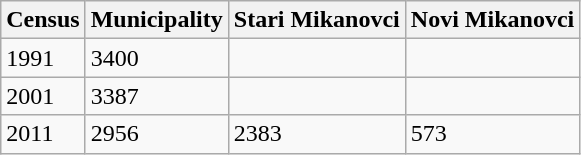<table class="wikitable">
<tr>
<th>Census</th>
<th>Municipality</th>
<th>Stari Mikanovci</th>
<th>Novi Mikanovci</th>
</tr>
<tr>
<td>1991</td>
<td>3400</td>
<td></td>
<td></td>
</tr>
<tr>
<td>2001</td>
<td>3387</td>
<td></td>
<td></td>
</tr>
<tr>
<td>2011</td>
<td>2956</td>
<td>2383</td>
<td>573</td>
</tr>
</table>
